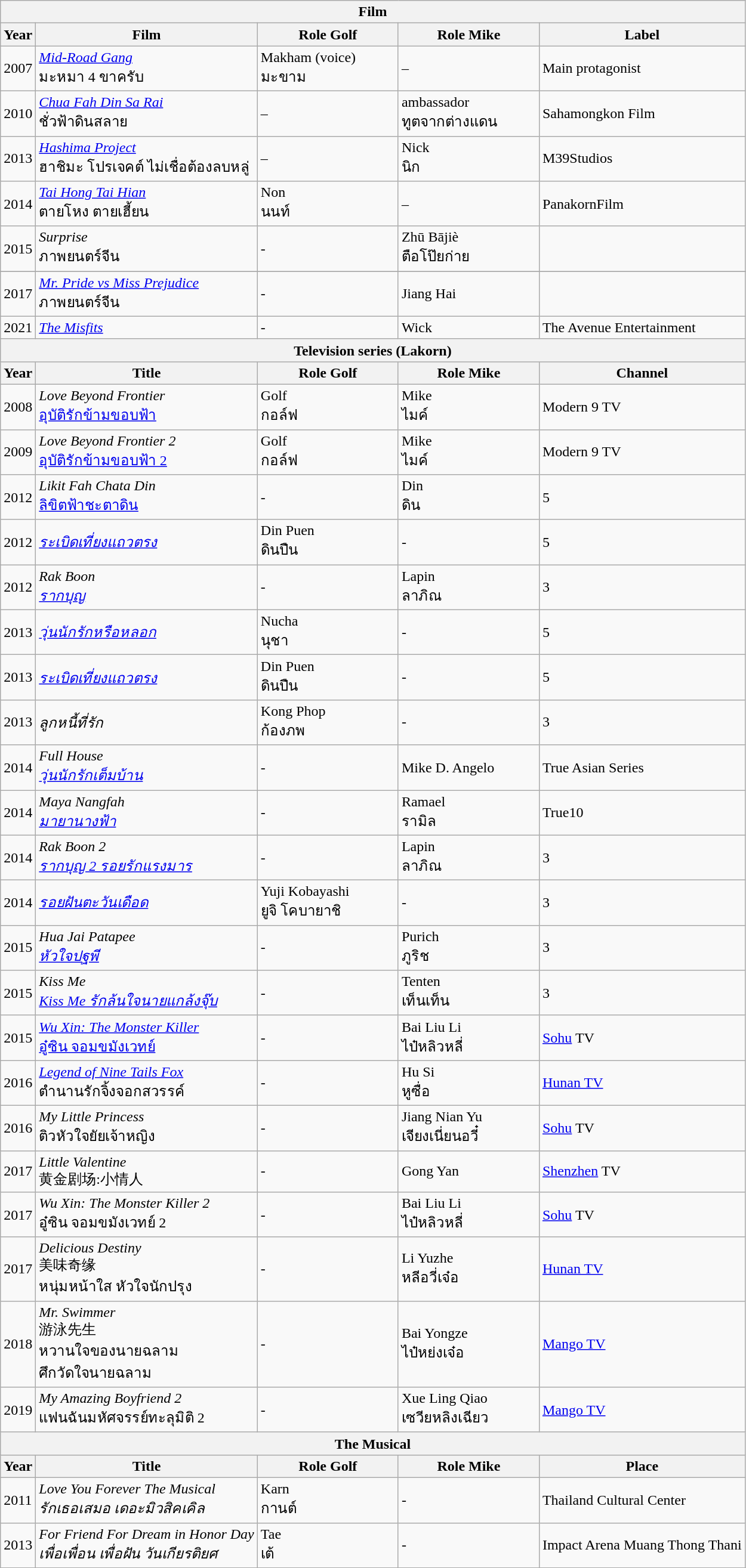<table class="wikitable">
<tr>
<th colspan="5">Film</th>
</tr>
<tr>
<th align="center">Year</th>
<th align="center">Film</th>
<th width="150">Role Golf</th>
<th width="150">Role Mike</th>
<th>Label</th>
</tr>
<tr>
<td>2007</td>
<td><em><a href='#'>Mid-Road Gang</a></em><br>มะหมา 4 ขาครับ</td>
<td>Makham (voice)<br>มะขาม</td>
<td>–</td>
<td>Main protagonist</td>
</tr>
<tr>
<td>2010</td>
<td><em><a href='#'>Chua Fah Din Sa Rai</a></em><br>ชั่วฟ้าดินสลาย</td>
<td>–</td>
<td>ambassador<br>ทูตจากต่างแดน</td>
<td>Sahamongkon Film</td>
</tr>
<tr>
<td>2013</td>
<td><em><a href='#'>Hashima Project</a></em><br>ฮาชิมะ โปรเจคต์ ไม่เชื่อต้องลบหลู่</td>
<td>–</td>
<td>Nick<br>นิก</td>
<td>M39Studios</td>
</tr>
<tr>
<td>2014</td>
<td><em><a href='#'>Tai Hong Tai Hian</a></em><br>ตายโหง ตายเฮี้ยน</td>
<td>Non<br>นนท์</td>
<td>–</td>
<td>PanakornFilm</td>
</tr>
<tr>
<td>2015</td>
<td><em>Surprise</em><br>ภาพยนตร์จีน</td>
<td>-</td>
<td>Zhū Bājiè <br>ตือโป๊ยก่าย</td>
<td></td>
</tr>
<tr>
</tr>
<tr>
<td>2017</td>
<td><em><a href='#'>Mr. Pride vs Miss Prejudice</a></em><br>ภาพยนตร์จีน</td>
<td>-</td>
<td>Jiang Hai <br></td>
<td></td>
</tr>
<tr>
<td>2021</td>
<td><em><a href='#'>The Misfits</a></em></td>
<td>-</td>
<td>Wick</td>
<td>The Avenue Entertainment</td>
</tr>
<tr>
<th colspan="5">Television series (Lakorn)</th>
</tr>
<tr>
<th>Year</th>
<th>Title</th>
<th>Role Golf</th>
<th>Role Mike</th>
<th>Channel</th>
</tr>
<tr>
<td>2008</td>
<td><em>Love Beyond Frontier</em><br> <a href='#'>อุบัติรักข้ามขอบฟ้า</a></td>
<td>Golf<br>กอล์ฟ</td>
<td>Mike<br>ไมค์</td>
<td>Modern 9 TV</td>
</tr>
<tr>
<td>2009</td>
<td><em>Love Beyond Frontier 2</em><br> <a href='#'>อุบัติรักข้ามขอบฟ้า 2</a></td>
<td>Golf<br>กอล์ฟ</td>
<td>Mike<br>ไมค์</td>
<td>Modern 9 TV</td>
</tr>
<tr>
<td>2012</td>
<td><em>Likit Fah Chata Din</em><br> <a href='#'>ลิขิตฟ้าชะตาดิน</a></td>
<td>-</td>
<td>Din<br>ดิน</td>
<td>5</td>
</tr>
<tr>
<td>2012</td>
<td><em><a href='#'>ระเบิดเที่ยงแถวตรง</a></em></td>
<td>Din Puen<br>ดินปืน</td>
<td>-</td>
<td>5</td>
</tr>
<tr>
<td>2012</td>
<td><em>Rak Boon</em><br><em><a href='#'>รากบุญ</a></em></td>
<td>-</td>
<td>Lapin <br>ลาภิณ</td>
<td>3</td>
</tr>
<tr>
<td>2013</td>
<td><em><a href='#'>วุ่นนักรักหรือหลอก</a></em></td>
<td>Nucha<br>นุชา</td>
<td>-</td>
<td>5</td>
</tr>
<tr>
<td>2013</td>
<td><em><a href='#'>ระเบิดเที่ยงแถวตรง</a></em></td>
<td>Din Puen<br>ดินปืน</td>
<td>-</td>
<td>5</td>
</tr>
<tr>
<td>2013</td>
<td><em>ลูกหนี้ที่รัก</em></td>
<td>Kong Phop<br>ก้องภพ</td>
<td>-</td>
<td>3</td>
</tr>
<tr>
<td>2014</td>
<td><em>Full House</em><br><em><a href='#'>วุ่นนักรักเต็มบ้าน</a></em></td>
<td>-</td>
<td>Mike D. Angelo</td>
<td>True Asian Series</td>
</tr>
<tr>
<td>2014</td>
<td><em>Maya Nangfah</em><br><em><a href='#'>มายานางฟ้า</a></em></td>
<td>-</td>
<td>Ramael<br>รามิล</td>
<td>True10</td>
</tr>
<tr>
<td>2014</td>
<td><em>Rak Boon 2</em><br><em><a href='#'>รากบุญ 2 รอยรักแรงมาร</a></em></td>
<td>-</td>
<td>Lapin <br>ลาภิณ</td>
<td>3</td>
</tr>
<tr>
<td>2014</td>
<td><em><a href='#'>รอยฝันตะวันเดือด</a></em></td>
<td>Yuji Kobayashi<br>ยูจิ โคบายาชิ</td>
<td>-</td>
<td>3</td>
</tr>
<tr>
<td>2015</td>
<td><em>Hua Jai Patapee </em><br><em><a href='#'>หัวใจปฐพี</a></em></td>
<td>-</td>
<td>Purich <br>ภูริช</td>
<td>3</td>
</tr>
<tr>
<td>2015</td>
<td><em>Kiss Me </em><br><em><a href='#'>Kiss Me รักล้นใจนายแกล้งจุ๊บ</a></em></td>
<td>-</td>
<td>Tenten <br>เท็นเท็น</td>
<td>3</td>
</tr>
<tr>
<td>2015</td>
<td><em><a href='#'>Wu Xin: The Monster Killer</a></em><br><a href='#'>อู๋ซิน จอมขมังเวทย์</a></td>
<td>-</td>
<td>Bai Liu Li <br>ไป๋หลิวหลี่</td>
<td><a href='#'>Sohu</a> TV</td>
</tr>
<tr>
<td>2016</td>
<td><em><a href='#'>Legend of Nine Tails Fox</a></em><br>ตำนานรักจิ้งจอกสวรรค์</td>
<td>-</td>
<td>Hu Si <br>หูซื่อ</td>
<td><a href='#'>Hunan TV</a></td>
</tr>
<tr>
<td>2016</td>
<td><em>My Little Princess</em><br>ติวหัวใจยัยเจ้าหญิง</td>
<td>-</td>
<td>Jiang Nian Yu <br>เจียงเนี่ยนอวี๋</td>
<td><a href='#'>Sohu</a> TV</td>
</tr>
<tr>
<td>2017</td>
<td><em>Little Valentine</em><br>黄金剧场:小情人</td>
<td>-</td>
<td>Gong Yan</td>
<td><a href='#'>Shenzhen</a> TV</td>
</tr>
<tr>
<td>2017</td>
<td><em>Wu Xin: The Monster Killer 2</em><br>อู๋ซิน จอมขมังเวทย์ 2</td>
<td>-</td>
<td>Bai Liu Li<br>ไป๋หลิวหลี่</td>
<td><a href='#'>Sohu</a> TV</td>
</tr>
<tr>
<td>2017</td>
<td><em>Delicious Destiny </em><br>美味奇缘<br>หนุ่มหน้าใส หัวใจนักปรุง</td>
<td>-</td>
<td>Li Yuzhe<br>หลีอวี่เจ๋อ</td>
<td><a href='#'>Hunan TV</a></td>
</tr>
<tr>
<td>2018</td>
<td><em>Mr. Swimmer </em><br>游泳先生<br>หวานใจของนายฉลาม<br>ศึกวัดใจนายฉลาม</td>
<td>-</td>
<td>Bai Yongze<br>ไป๋หย่งเจ๋อ</td>
<td><a href='#'>Mango TV</a></td>
</tr>
<tr>
<td>2019</td>
<td><em>My Amazing Boyfriend 2 </em><br>แฟนฉันมหัศจรรย์ทะลุมิติ 2</td>
<td>-</td>
<td>Xue Ling Qiao<br>เซวียหลิงเฉียว</td>
<td><a href='#'>Mango TV</a></td>
</tr>
<tr>
<th colspan="5">The Musical</th>
</tr>
<tr>
<th>Year</th>
<th>Title</th>
<th>Role Golf</th>
<th>Role Mike</th>
<th>Place</th>
</tr>
<tr>
<td>2011</td>
<td><em>Love You Forever The Musical<br>รักเธอเสมอ เดอะมิวสิคเคิล</em></td>
<td>Karn<br>กานต์</td>
<td>-</td>
<td>Thailand Cultural Center</td>
</tr>
<tr>
<td>2013</td>
<td><em>For Friend For Dream in Honor Day<br>เพื่อเพื่อน เพื่อฝัน วันเกียรติยศ</em></td>
<td>Tae<br>เต้</td>
<td>-</td>
<td>Impact Arena Muang Thong Thani</td>
</tr>
<tr>
</tr>
</table>
